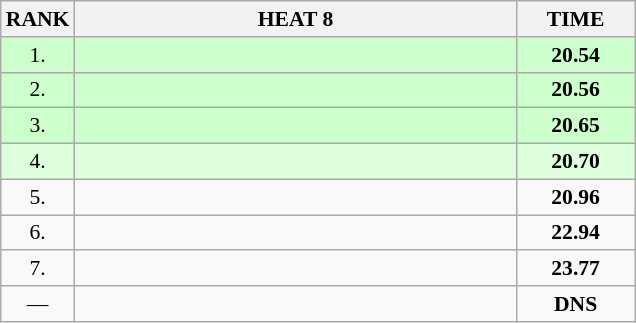<table class="wikitable" style="border-collapse: collapse; font-size: 90%;">
<tr>
<th>RANK</th>
<th style="width: 20em">HEAT 8</th>
<th style="width: 5em">TIME</th>
</tr>
<tr style="background:#ccffcc;">
<td align="center">1.</td>
<td></td>
<td align="center"><strong>20.54</strong></td>
</tr>
<tr style="background:#ccffcc;">
<td align="center">2.</td>
<td></td>
<td align="center"><strong>20.56</strong></td>
</tr>
<tr style="background:#ccffcc;">
<td align="center">3.</td>
<td></td>
<td align="center"><strong>20.65</strong></td>
</tr>
<tr style="background:#ddffdd;">
<td align="center">4.</td>
<td></td>
<td align="center"><strong>20.70</strong></td>
</tr>
<tr>
<td align="center">5.</td>
<td></td>
<td align="center"><strong>20.96</strong></td>
</tr>
<tr>
<td align="center">6.</td>
<td></td>
<td align="center"><strong>22.94</strong></td>
</tr>
<tr>
<td align="center">7.</td>
<td></td>
<td align="center"><strong>23.77</strong></td>
</tr>
<tr>
<td align="center">—</td>
<td></td>
<td align="center"><strong>DNS</strong></td>
</tr>
</table>
